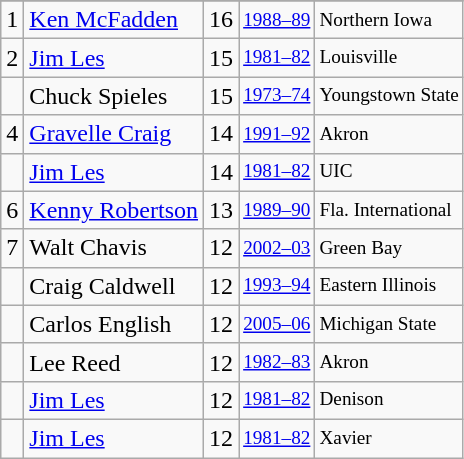<table class="wikitable">
<tr>
</tr>
<tr>
<td>1</td>
<td><a href='#'>Ken McFadden</a></td>
<td>16</td>
<td style="font-size:80%;"><a href='#'>1988–89</a></td>
<td style="font-size:80%;">Northern Iowa</td>
</tr>
<tr>
<td>2</td>
<td><a href='#'>Jim Les</a></td>
<td>15</td>
<td style="font-size:80%;"><a href='#'>1981–82</a></td>
<td style="font-size:80%;">Louisville</td>
</tr>
<tr>
<td></td>
<td>Chuck Spieles</td>
<td>15</td>
<td style="font-size:80%;"><a href='#'>1973–74</a></td>
<td style="font-size:80%;">Youngstown State</td>
</tr>
<tr>
<td>4</td>
<td><a href='#'>Gravelle Craig</a></td>
<td>14</td>
<td style="font-size:80%;"><a href='#'>1991–92</a></td>
<td style="font-size:80%;">Akron</td>
</tr>
<tr>
<td></td>
<td><a href='#'>Jim Les</a></td>
<td>14</td>
<td style="font-size:80%;"><a href='#'>1981–82</a></td>
<td style="font-size:80%;">UIC</td>
</tr>
<tr>
<td>6</td>
<td><a href='#'>Kenny Robertson</a></td>
<td>13</td>
<td style="font-size:80%;"><a href='#'>1989–90</a></td>
<td style="font-size:80%;">Fla. International</td>
</tr>
<tr>
<td>7</td>
<td>Walt Chavis</td>
<td>12</td>
<td style="font-size:80%;"><a href='#'>2002–03</a></td>
<td style="font-size:80%;">Green Bay</td>
</tr>
<tr>
<td></td>
<td>Craig Caldwell</td>
<td>12</td>
<td style="font-size:80%;"><a href='#'>1993–94</a></td>
<td style="font-size:80%;">Eastern Illinois</td>
</tr>
<tr>
<td></td>
<td>Carlos English</td>
<td>12</td>
<td style="font-size:80%;"><a href='#'>2005–06</a></td>
<td style="font-size:80%;">Michigan State</td>
</tr>
<tr>
<td></td>
<td>Lee Reed</td>
<td>12</td>
<td style="font-size:80%;"><a href='#'>1982–83</a></td>
<td style="font-size:80%;">Akron</td>
</tr>
<tr>
<td></td>
<td><a href='#'>Jim Les</a></td>
<td>12</td>
<td style="font-size:80%;"><a href='#'>1981–82</a></td>
<td style="font-size:80%;">Denison</td>
</tr>
<tr>
<td></td>
<td><a href='#'>Jim Les</a></td>
<td>12</td>
<td style="font-size:80%;"><a href='#'>1981–82</a></td>
<td style="font-size:80%;">Xavier</td>
</tr>
</table>
